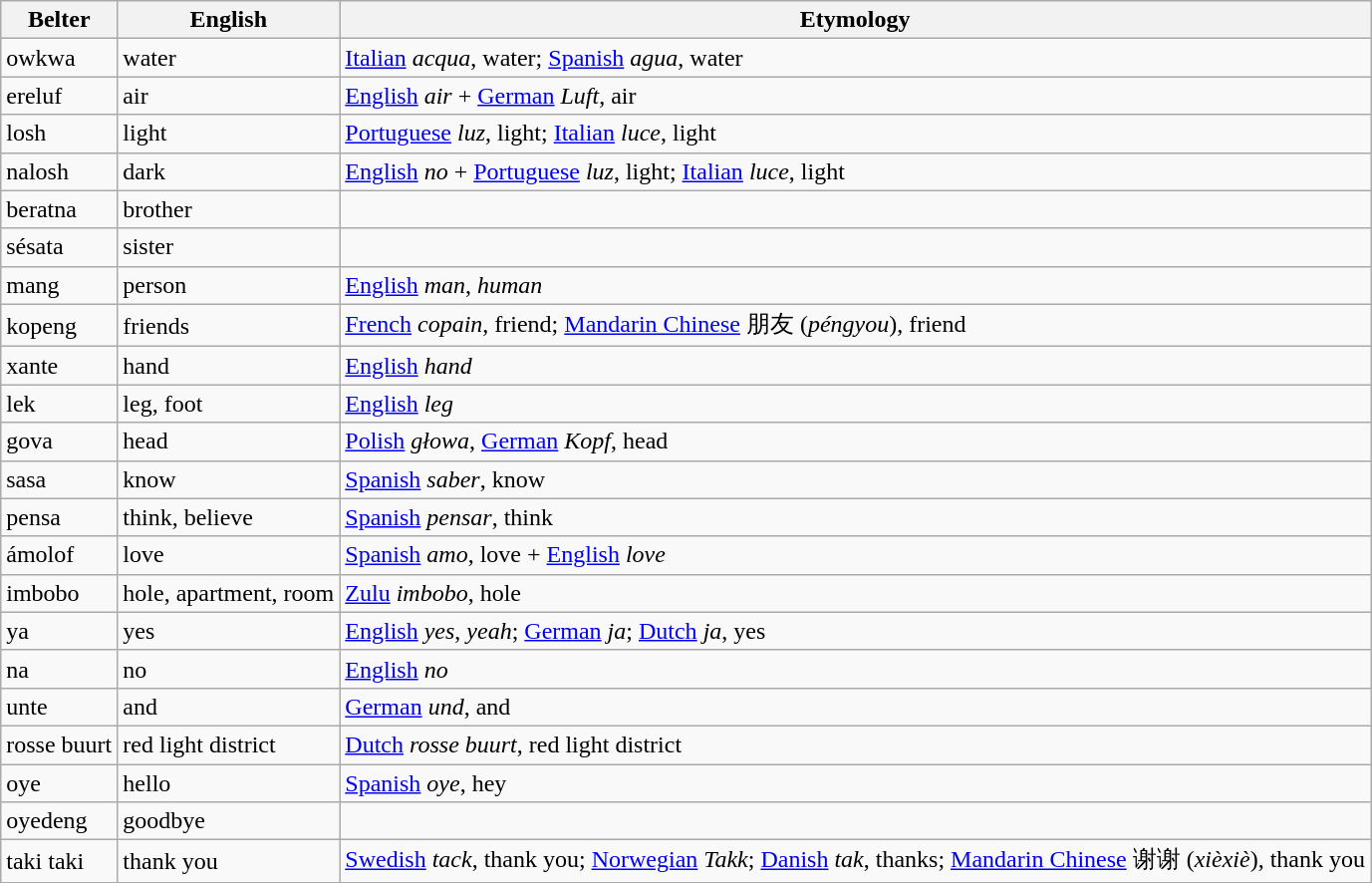<table class="wikitable">
<tr>
<th>Belter</th>
<th>English</th>
<th>Etymology</th>
</tr>
<tr>
<td>owkwa</td>
<td>water</td>
<td><a href='#'>Italian</a> <em>acqua</em>, water; <a href='#'>Spanish</a> <em>agua</em>, water</td>
</tr>
<tr>
<td>ereluf</td>
<td>air</td>
<td><a href='#'>English</a> <em>air</em> + <a href='#'>German</a> <em>Luft</em>, air</td>
</tr>
<tr>
<td>losh</td>
<td>light</td>
<td><a href='#'>Portuguese</a> <em>luz</em>, light; <a href='#'>Italian</a> <em>luce</em>, light</td>
</tr>
<tr>
<td>nalosh</td>
<td>dark</td>
<td><a href='#'>English</a> <em>no</em> + <a href='#'>Portuguese</a> <em>luz</em>, light; <a href='#'>Italian</a> <em>luce</em>, light</td>
</tr>
<tr>
<td>beratna</td>
<td>brother</td>
<td></td>
</tr>
<tr>
<td>sésata</td>
<td>sister</td>
<td></td>
</tr>
<tr>
<td>mang</td>
<td>person</td>
<td><a href='#'>English</a> <em>man</em>, <em>human</em></td>
</tr>
<tr>
<td>kopeng</td>
<td>friends</td>
<td><a href='#'>French</a> <em>copain</em>, friend; <a href='#'>Mandarin Chinese</a> 朋友 (<em>péngyou</em>), friend</td>
</tr>
<tr>
<td>xante</td>
<td>hand</td>
<td><a href='#'>English</a> <em>hand</em></td>
</tr>
<tr>
<td>lek</td>
<td>leg, foot</td>
<td><a href='#'>English</a> <em>leg</em></td>
</tr>
<tr>
<td>gova</td>
<td>head</td>
<td><a href='#'>Polish</a> <em>głowa</em>, <a href='#'>German</a> <em>Kopf</em>, head</td>
</tr>
<tr>
<td>sasa</td>
<td>know</td>
<td><a href='#'>Spanish</a> <em>saber</em>, know</td>
</tr>
<tr>
<td>pensa</td>
<td>think, believe</td>
<td><a href='#'>Spanish</a> <em>pensar</em>, think</td>
</tr>
<tr>
<td>ámolof</td>
<td>love</td>
<td><a href='#'>Spanish</a> <em>amo</em>, love + <a href='#'>English</a> <em>love</em></td>
</tr>
<tr>
<td>imbobo</td>
<td>hole, apartment, room</td>
<td><a href='#'>Zulu</a> <em>imbobo</em>, hole</td>
</tr>
<tr>
<td>ya</td>
<td>yes</td>
<td><a href='#'>English</a> <em>yes</em>, <em>yeah</em>; <a href='#'>German</a> <em>ja</em>; <a href='#'>Dutch</a> <em>ja</em>, yes</td>
</tr>
<tr>
<td>na</td>
<td>no</td>
<td><a href='#'>English</a> <em>no</em></td>
</tr>
<tr>
<td>unte</td>
<td>and</td>
<td><a href='#'>German</a> <em>und</em>, and</td>
</tr>
<tr>
<td>rosse buurt</td>
<td>red light district</td>
<td><a href='#'>Dutch</a> <em>rosse buurt</em>, red light district</td>
</tr>
<tr>
<td>oye</td>
<td>hello</td>
<td><a href='#'>Spanish</a> <em>oye</em>, hey</td>
</tr>
<tr>
<td>oyedeng</td>
<td>goodbye</td>
<td></td>
</tr>
<tr>
<td>taki taki</td>
<td>thank you</td>
<td><a href='#'>Swedish</a> <em>tack</em>, thank you; <a href='#'>Norwegian</a> <em>Takk</em>; <a href='#'>Danish</a> <em>tak</em>, thanks; <a href='#'>Mandarin Chinese</a> 谢谢 (<em>xièxiè</em>), thank you</td>
</tr>
</table>
